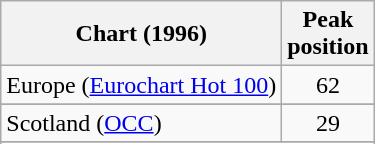<table class="wikitable sortable">
<tr>
<th>Chart (1996)</th>
<th>Peak<br>position</th>
</tr>
<tr>
<td align="left">Europe (<a href='#'>Eurochart Hot 100</a>)</td>
<td align="center">62</td>
</tr>
<tr>
</tr>
<tr>
<td align="left">Scotland (<a href='#'>OCC</a>)</td>
<td align="center">29</td>
</tr>
<tr>
</tr>
<tr>
</tr>
</table>
